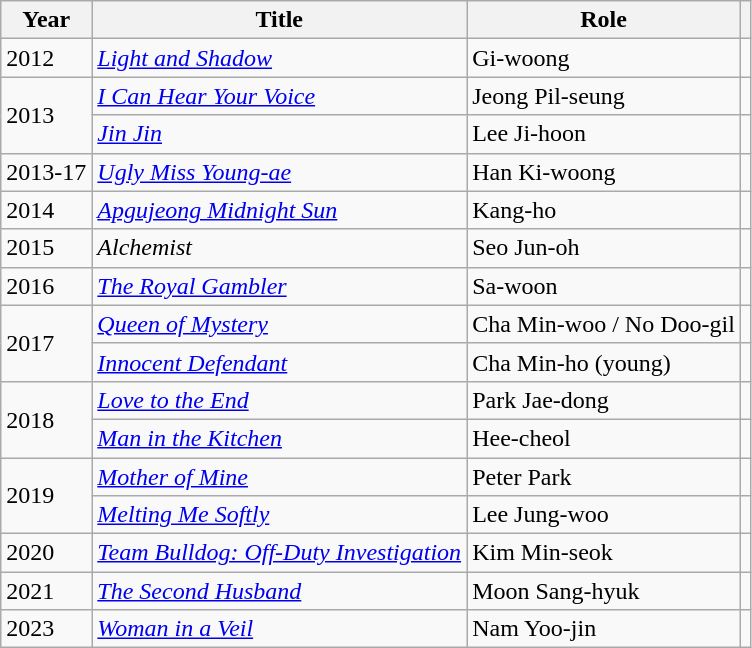<table class="wikitable">
<tr>
<th>Year</th>
<th>Title</th>
<th>Role</th>
<th></th>
</tr>
<tr>
<td>2012</td>
<td><em><a href='#'>Light and Shadow</a></em></td>
<td>Gi-woong</td>
<td></td>
</tr>
<tr>
<td rowspan=2>2013</td>
<td><em><a href='#'>I Can Hear Your Voice</a></em></td>
<td>Jeong Pil-seung</td>
<td></td>
</tr>
<tr>
<td><em><a href='#'>Jin Jin</a></em></td>
<td>Lee Ji-hoon</td>
<td></td>
</tr>
<tr>
<td>2013-17</td>
<td><em><a href='#'>Ugly Miss Young-ae</a></em></td>
<td>Han Ki-woong</td>
<td></td>
</tr>
<tr>
<td>2014</td>
<td><em><a href='#'>Apgujeong Midnight Sun</a></em></td>
<td>Kang-ho</td>
<td></td>
</tr>
<tr>
<td>2015</td>
<td><em>Alchemist</em></td>
<td>Seo Jun-oh</td>
<td></td>
</tr>
<tr>
<td>2016</td>
<td><em><a href='#'>The Royal Gambler</a></em></td>
<td>Sa-woon</td>
<td></td>
</tr>
<tr>
<td rowspan=2>2017</td>
<td><em><a href='#'>Queen of Mystery</a></em></td>
<td>Cha Min-woo / No Doo-gil</td>
<td></td>
</tr>
<tr>
<td><em><a href='#'>Innocent Defendant</a></em></td>
<td>Cha Min-ho (young)</td>
<td></td>
</tr>
<tr>
<td rowspan=2>2018</td>
<td><em><a href='#'>Love to the End</a></em></td>
<td>Park Jae-dong</td>
<td></td>
</tr>
<tr>
<td><em><a href='#'>Man in the Kitchen</a></em></td>
<td>Hee-cheol</td>
<td></td>
</tr>
<tr>
<td rowspan=2>2019</td>
<td><em><a href='#'>Mother of Mine</a></em></td>
<td>Peter Park</td>
<td></td>
</tr>
<tr>
<td><em><a href='#'>Melting Me Softly</a></em></td>
<td>Lee Jung-woo</td>
<td></td>
</tr>
<tr>
<td>2020</td>
<td><em><a href='#'>Team Bulldog: Off-Duty Investigation</a></em></td>
<td>Kim Min-seok</td>
<td></td>
</tr>
<tr>
<td>2021</td>
<td><em><a href='#'>The Second Husband</a></em></td>
<td>Moon Sang-hyuk</td>
<td></td>
</tr>
<tr>
<td>2023</td>
<td><em><a href='#'>Woman in a Veil</a></em></td>
<td>Nam Yoo-jin</td>
<td></td>
</tr>
</table>
